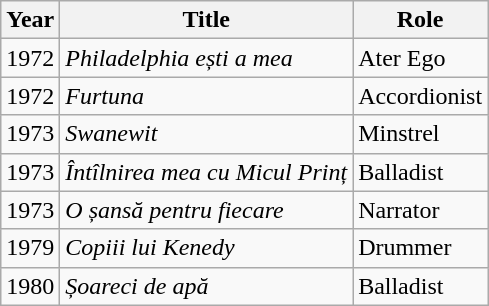<table class="wikitable">
<tr>
<th>Year</th>
<th>Title</th>
<th>Role</th>
</tr>
<tr>
<td>1972</td>
<td><em>Philadelphia ești a mea</em></td>
<td>Ater Ego</td>
</tr>
<tr>
<td>1972</td>
<td><em>Furtuna</em></td>
<td>Accordionist</td>
</tr>
<tr>
<td>1973</td>
<td><em>Swanewit</em></td>
<td>Minstrel</td>
</tr>
<tr>
<td>1973</td>
<td><em>Întîlnirea mea cu Micul Prinț</em></td>
<td>Balladist</td>
</tr>
<tr>
<td>1973</td>
<td><em>O șansă pentru fiecare</em></td>
<td>Narrator</td>
</tr>
<tr>
<td>1979</td>
<td><em>Copiii lui Kenedy</em></td>
<td>Drummer</td>
</tr>
<tr>
<td>1980</td>
<td><em>Șoareci de apă</em></td>
<td>Balladist</td>
</tr>
</table>
